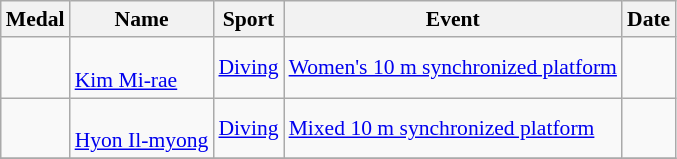<table class="wikitable sortable" style="font-size:90%">
<tr>
<th>Medal</th>
<th>Name</th>
<th>Sport</th>
<th>Event</th>
<th>Date</th>
</tr>
<tr>
<td></td>
<td><br><a href='#'>Kim Mi-rae</a></td>
<td><a href='#'>Diving</a></td>
<td><a href='#'>Women's 10 m synchronized platform</a></td>
<td></td>
</tr>
<tr>
<td></td>
<td><br><a href='#'>Hyon Il-myong</a></td>
<td><a href='#'>Diving</a></td>
<td><a href='#'>Mixed 10 m synchronized platform</a></td>
<td></td>
</tr>
<tr>
</tr>
</table>
